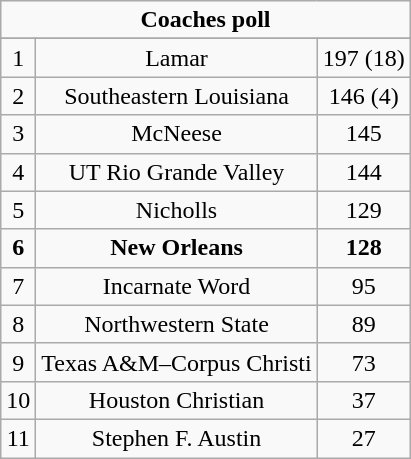<table class="wikitable collapsible">
<tr align="center">
<td align="center" Colspan="3"><strong>Coaches poll</strong></td>
</tr>
<tr align="center">
</tr>
<tr align="center">
<td>1</td>
<td>Lamar</td>
<td>197 (18)</td>
</tr>
<tr align="center">
<td>2</td>
<td>Southeastern Louisiana</td>
<td>146 (4)</td>
</tr>
<tr align="center">
<td>3</td>
<td>McNeese</td>
<td>145</td>
</tr>
<tr align="center">
<td>4</td>
<td>UT Rio Grande Valley</td>
<td>144</td>
</tr>
<tr align="center">
<td>5</td>
<td>Nicholls</td>
<td>129</td>
</tr>
<tr align="center">
<td><strong>6</strong></td>
<td><strong>New Orleans</strong></td>
<td><strong>128</strong></td>
</tr>
<tr align="center">
<td>7</td>
<td>Incarnate Word</td>
<td>95</td>
</tr>
<tr align="center">
<td>8</td>
<td>Northwestern State</td>
<td>89</td>
</tr>
<tr align="center">
<td>9</td>
<td>Texas A&M–Corpus Christi</td>
<td>73</td>
</tr>
<tr align="center">
<td>10</td>
<td>Houston Christian</td>
<td>37</td>
</tr>
<tr align="center">
<td>11</td>
<td>Stephen F. Austin</td>
<td>27</td>
</tr>
</table>
